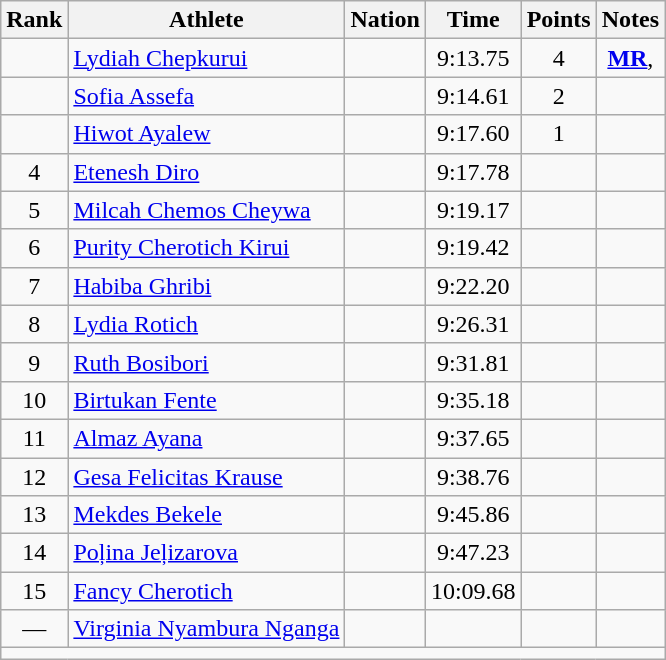<table class="wikitable mw-datatable sortable" style="text-align:center;">
<tr>
<th>Rank</th>
<th>Athlete</th>
<th>Nation</th>
<th>Time</th>
<th>Points</th>
<th>Notes</th>
</tr>
<tr>
<td></td>
<td align=left><a href='#'>Lydiah Chepkurui</a></td>
<td align=left></td>
<td>9:13.75</td>
<td>4</td>
<td><strong><a href='#'>MR</a></strong>, </td>
</tr>
<tr>
<td></td>
<td align=left><a href='#'>Sofia Assefa</a></td>
<td align=left></td>
<td>9:14.61</td>
<td>2</td>
<td></td>
</tr>
<tr>
<td></td>
<td align=left><a href='#'>Hiwot Ayalew</a></td>
<td align=left></td>
<td>9:17.60</td>
<td>1</td>
<td></td>
</tr>
<tr>
<td>4</td>
<td align=left><a href='#'>Etenesh Diro</a></td>
<td align=left></td>
<td>9:17.78</td>
<td></td>
<td></td>
</tr>
<tr>
<td>5</td>
<td align=left><a href='#'>Milcah Chemos Cheywa</a></td>
<td align=left></td>
<td>9:19.17</td>
<td></td>
<td></td>
</tr>
<tr>
<td>6</td>
<td align=left><a href='#'>Purity Cherotich Kirui</a></td>
<td align=left></td>
<td>9:19.42</td>
<td></td>
<td></td>
</tr>
<tr>
<td>7</td>
<td align=left><a href='#'>Habiba Ghribi</a></td>
<td align=left></td>
<td>9:22.20</td>
<td></td>
<td></td>
</tr>
<tr>
<td>8</td>
<td align=left><a href='#'>Lydia Rotich</a></td>
<td align=left></td>
<td>9:26.31</td>
<td></td>
<td></td>
</tr>
<tr>
<td>9</td>
<td align=left><a href='#'>Ruth Bosibori</a></td>
<td align=left></td>
<td>9:31.81</td>
<td></td>
<td></td>
</tr>
<tr>
<td>10</td>
<td align=left><a href='#'>Birtukan Fente</a></td>
<td align=left></td>
<td>9:35.18</td>
<td></td>
<td></td>
</tr>
<tr>
<td>11</td>
<td align=left><a href='#'>Almaz Ayana</a></td>
<td align=left></td>
<td>9:37.65</td>
<td></td>
<td></td>
</tr>
<tr>
<td>12</td>
<td align=left><a href='#'>Gesa Felicitas Krause</a></td>
<td align=left></td>
<td>9:38.76</td>
<td></td>
<td></td>
</tr>
<tr>
<td>13</td>
<td align=left><a href='#'>Mekdes Bekele</a></td>
<td align=left></td>
<td>9:45.86</td>
<td></td>
<td></td>
</tr>
<tr>
<td>14</td>
<td align=left><a href='#'>Poļina Jeļizarova</a></td>
<td align=left></td>
<td>9:47.23</td>
<td></td>
<td></td>
</tr>
<tr>
<td>15</td>
<td align=left><a href='#'>Fancy Cherotich</a></td>
<td align=left></td>
<td>10:09.68</td>
<td></td>
<td></td>
</tr>
<tr>
<td>—</td>
<td align=left><a href='#'>Virginia Nyambura Nganga</a></td>
<td align=left></td>
<td></td>
<td></td>
<td></td>
</tr>
<tr class="sortbottom">
<td colspan=6></td>
</tr>
</table>
